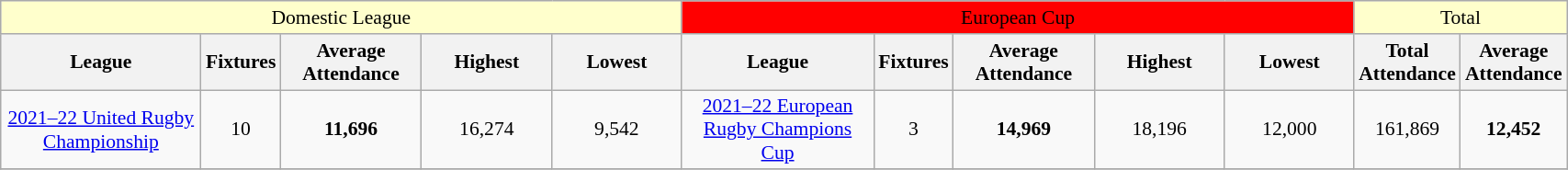<table class="wikitable sortable" style="font-size:90%; width:90%;">
<tr>
<td colspan="5" class="wikitable sortable" style="width:45%; background:#ffffcc; text-align:center;"><span>Domestic League</span></td>
<td colspan="5" class="wikitable sortable" style="width:45%; background:#f00; text-align:center;"><span>European Cup</span></td>
<td colspan="2" class="wikitable sortable" style="width:45%; background:#ffffcc; text-align:center;"><span>Total</span></td>
</tr>
<tr>
<th style="width:15%;">League</th>
<th style="width:5%;">Fixtures</th>
<th style="width:10%;">Average Attendance</th>
<th style="width:10%;">Highest</th>
<th style="width:10%;">Lowest</th>
<th style="width:15%;">League</th>
<th style="width:5%;">Fixtures</th>
<th style="width:10%;">Average Attendance</th>
<th style="width:10%;">Highest</th>
<th style="width:10%;">Lowest</th>
<th style="width:10%;">Total Attendance</th>
<th style="width:10%;">Average Attendance</th>
</tr>
<tr>
<td align=center><a href='#'>2021–22 United Rugby Championship</a></td>
<td align=center>10</td>
<td align=center><strong>11,696</strong></td>
<td align=center>16,274</td>
<td align=center>9,542</td>
<td align=center><a href='#'>2021–22 European Rugby Champions Cup</a></td>
<td align=center>3</td>
<td align=center><strong>14,969</strong></td>
<td align=center>18,196</td>
<td align=center>12,000</td>
<td align=center>161,869</td>
<td align=center><strong>12,452</strong></td>
</tr>
<tr>
</tr>
</table>
